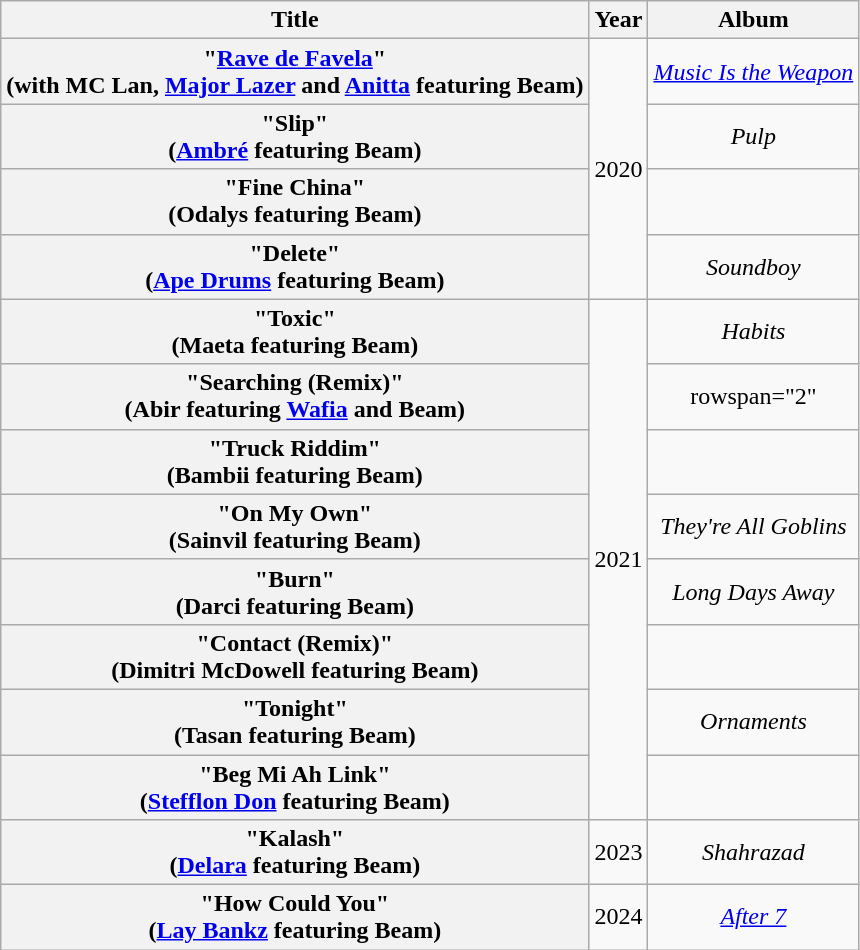<table class="wikitable plainrowheaders" style="text-align:center;">
<tr>
<th scope="col">Title</th>
<th scope="col">Year</th>
<th scope="col">Album</th>
</tr>
<tr>
<th scope="row">"<a href='#'>Rave de Favela</a>"<br><span>(with MC Lan, <a href='#'>Major Lazer</a> and <a href='#'>Anitta</a> featuring Beam)</span></th>
<td rowspan="4">2020</td>
<td><em><a href='#'>Music Is the Weapon</a></em></td>
</tr>
<tr>
<th scope="row">"Slip"<br><span>(<a href='#'>Ambré</a> featuring Beam)</span></th>
<td><em>Pulp</em></td>
</tr>
<tr>
<th scope="row">"Fine China"<br><span>(Odalys featuring Beam)</span></th>
<td></td>
</tr>
<tr>
<th scope="row">"Delete"<br><span>(<a href='#'>Ape Drums</a> featuring Beam)</span></th>
<td><em>Soundboy</em></td>
</tr>
<tr>
<th scope="row">"Toxic"<br><span>(Maeta featuring Beam)</span></th>
<td rowspan="8">2021</td>
<td><em>Habits</em></td>
</tr>
<tr>
<th scope="row">"Searching (Remix)"<br><span>(Abir featuring <a href='#'>Wafia</a> and Beam)</span></th>
<td>rowspan="2" </td>
</tr>
<tr>
<th scope="row">"Truck Riddim"<br><span>(Bambii featuring Beam)</span></th>
</tr>
<tr>
<th scope="row">"On My Own"<br><span>(Sainvil featuring Beam)</span></th>
<td><em>They're All Goblins</em></td>
</tr>
<tr>
<th scope="row">"Burn"<br><span>(Darci featuring Beam)</span></th>
<td><em>Long Days Away</em></td>
</tr>
<tr>
<th scope="row">"Contact (Remix)"<br><span>(Dimitri McDowell featuring Beam)</span></th>
<td></td>
</tr>
<tr>
<th scope="row">"Tonight"<br><span>(Tasan featuring Beam)</span></th>
<td><em>Ornaments</em></td>
</tr>
<tr>
<th scope="row">"Beg Mi Ah Link"<br><span>(<a href='#'>Stefflon Don</a> featuring Beam)</span></th>
<td></td>
</tr>
<tr>
<th scope="row">"Kalash"<br><span>(<a href='#'>Delara</a> featuring Beam)</span></th>
<td>2023</td>
<td><em>Shahrazad</em></td>
</tr>
<tr>
<th scope="row">"How Could You"<br><span>(<a href='#'>Lay Bankz</a> featuring Beam)</span></th>
<td>2024</td>
<td><em><a href='#'>After 7</a></em></td>
</tr>
</table>
